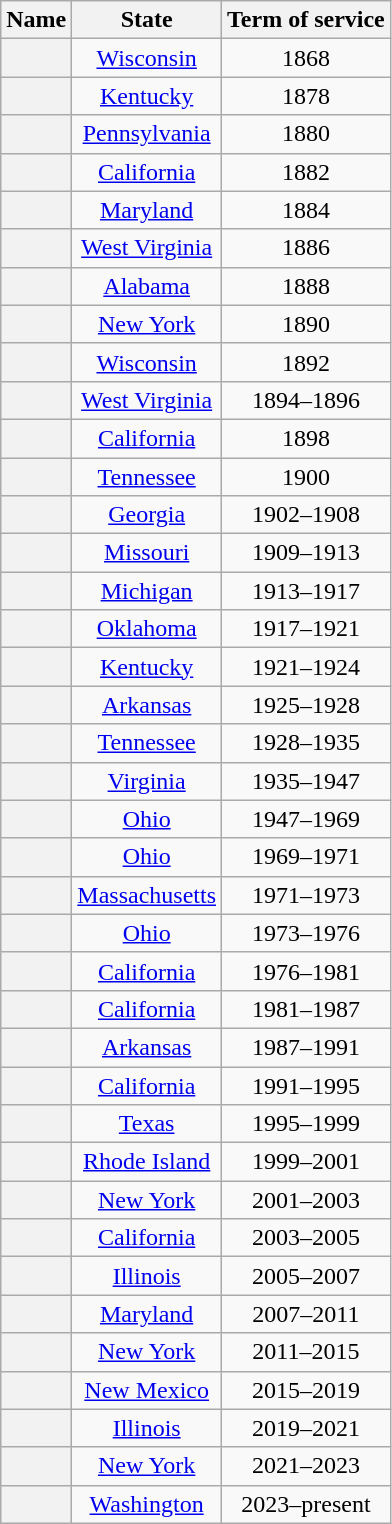<table class="wikitable sortable plainrowheaders" style="text-align:center">
<tr>
<th scope="col">Name</th>
<th scope="col">State</th>
<th scope="col">Term of service</th>
</tr>
<tr>
<th scope="row" style="text-align:center"></th>
<td><a href='#'>Wisconsin</a></td>
<td>1868</td>
</tr>
<tr>
<th scope="row" style="text-align:center"></th>
<td><a href='#'>Kentucky</a></td>
<td>1878</td>
</tr>
<tr>
<th scope="row" style="text-align:center"></th>
<td><a href='#'>Pennsylvania</a></td>
<td>1880</td>
</tr>
<tr>
<th scope="row" style="text-align:center"></th>
<td><a href='#'>California</a></td>
<td>1882</td>
</tr>
<tr>
<th scope="row" style="text-align:center"></th>
<td><a href='#'>Maryland</a></td>
<td>1884</td>
</tr>
<tr>
<th scope="row" style="text-align:center"></th>
<td><a href='#'>West Virginia</a></td>
<td>1886</td>
</tr>
<tr>
<th scope="row" style="text-align:center"></th>
<td><a href='#'>Alabama</a></td>
<td>1888</td>
</tr>
<tr>
<th scope="row" style="text-align:center"></th>
<td><a href='#'>New York</a></td>
<td>1890</td>
</tr>
<tr>
<th scope="row" style="text-align:center"></th>
<td><a href='#'>Wisconsin</a></td>
<td>1892</td>
</tr>
<tr>
<th scope="row" style="text-align:center"></th>
<td><a href='#'>West Virginia</a></td>
<td>1894–1896</td>
</tr>
<tr>
<th scope="row" style="text-align:center"></th>
<td><a href='#'>California</a></td>
<td>1898</td>
</tr>
<tr>
<th scope="row" style="text-align:center"></th>
<td><a href='#'>Tennessee</a></td>
<td>1900</td>
</tr>
<tr>
<th scope="row" style="text-align:center"></th>
<td><a href='#'>Georgia</a></td>
<td>1902–1908</td>
</tr>
<tr>
<th scope="row" style="text-align:center"></th>
<td><a href='#'>Missouri</a></td>
<td>1909–1913</td>
</tr>
<tr>
<th scope="row" style="text-align:center"></th>
<td><a href='#'>Michigan</a></td>
<td>1913–1917</td>
</tr>
<tr>
<th scope="row" style="text-align:center"></th>
<td><a href='#'>Oklahoma</a></td>
<td>1917–1921</td>
</tr>
<tr>
<th scope="row" style="text-align:center"></th>
<td><a href='#'>Kentucky</a></td>
<td>1921–1924</td>
</tr>
<tr>
<th scope="row" style="text-align:center"></th>
<td><a href='#'>Arkansas</a></td>
<td>1925–1928</td>
</tr>
<tr>
<th scope="row" style="text-align:center"></th>
<td><a href='#'>Tennessee</a></td>
<td>1928–1935</td>
</tr>
<tr>
<th scope="row" style="text-align:center"></th>
<td><a href='#'>Virginia</a></td>
<td>1935–1947</td>
</tr>
<tr>
<th scope="row" style="text-align:center"></th>
<td><a href='#'>Ohio</a></td>
<td>1947–1969</td>
</tr>
<tr>
<th scope="row" style="text-align:center"></th>
<td><a href='#'>Ohio</a></td>
<td>1969–1971</td>
</tr>
<tr>
<th scope="row" style="text-align:center"></th>
<td><a href='#'>Massachusetts</a></td>
<td>1971–1973</td>
</tr>
<tr>
<th scope="row" style="text-align:center"></th>
<td><a href='#'>Ohio</a></td>
<td>1973–1976</td>
</tr>
<tr>
<th scope="row" style="text-align:center"></th>
<td><a href='#'>California</a></td>
<td>1976–1981</td>
</tr>
<tr>
<th scope="row" style="text-align:center"></th>
<td><a href='#'>California</a></td>
<td>1981–1987</td>
</tr>
<tr>
<th scope="row" style="text-align:center"></th>
<td><a href='#'>Arkansas</a></td>
<td>1987–1991</td>
</tr>
<tr>
<th scope="row" style="text-align:center"></th>
<td><a href='#'>California</a></td>
<td>1991–1995</td>
</tr>
<tr>
<th scope="row" style="text-align:center"></th>
<td><a href='#'>Texas</a></td>
<td>1995–1999</td>
</tr>
<tr>
<th scope="row" style="text-align:center"></th>
<td><a href='#'>Rhode Island</a></td>
<td>1999–2001</td>
</tr>
<tr>
<th scope="row" style="text-align:center"></th>
<td><a href='#'>New York</a></td>
<td>2001–2003</td>
</tr>
<tr>
<th scope="row" style="text-align:center"></th>
<td><a href='#'>California</a></td>
<td>2003–2005</td>
</tr>
<tr>
<th scope="row" style="text-align:center"></th>
<td><a href='#'>Illinois</a></td>
<td>2005–2007</td>
</tr>
<tr>
<th scope="row" style="text-align:center"></th>
<td><a href='#'>Maryland</a></td>
<td>2007–2011</td>
</tr>
<tr>
<th scope="row" style="text-align:center"></th>
<td><a href='#'>New York</a></td>
<td>2011–2015</td>
</tr>
<tr k>
<th scope="row" style="text-align:center"></th>
<td><a href='#'>New Mexico</a></td>
<td>2015–2019</td>
</tr>
<tr>
<th scope="row" style="text-align:center"></th>
<td><a href='#'>Illinois</a></td>
<td>2019–2021</td>
</tr>
<tr>
<th scope="row" style="text-align:center"></th>
<td><a href='#'>New York</a></td>
<td>2021–2023</td>
</tr>
<tr>
<th scope="row" style="text-align:center"></th>
<td><a href='#'>Washington</a></td>
<td>2023–present</td>
</tr>
</table>
